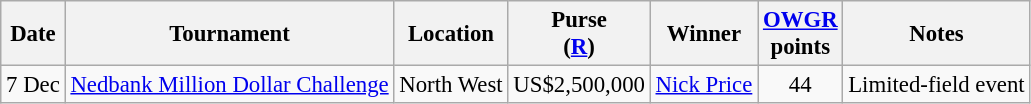<table class="wikitable" style="font-size:95%">
<tr>
<th>Date</th>
<th>Tournament</th>
<th>Location</th>
<th>Purse<br>(<a href='#'>R</a>)</th>
<th>Winner</th>
<th><a href='#'>OWGR</a><br>points</th>
<th>Notes</th>
</tr>
<tr>
<td>7 Dec</td>
<td><a href='#'>Nedbank Million Dollar Challenge</a></td>
<td>North West</td>
<td align=right>US$2,500,000</td>
<td> <a href='#'>Nick Price</a></td>
<td align=center>44</td>
<td>Limited-field event</td>
</tr>
</table>
